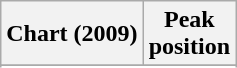<table class="wikitable sortable plainrowheaders" style="text-align:center">
<tr>
<th scope="col">Chart (2009)</th>
<th scope="col">Peak<br>position</th>
</tr>
<tr>
</tr>
<tr>
</tr>
</table>
